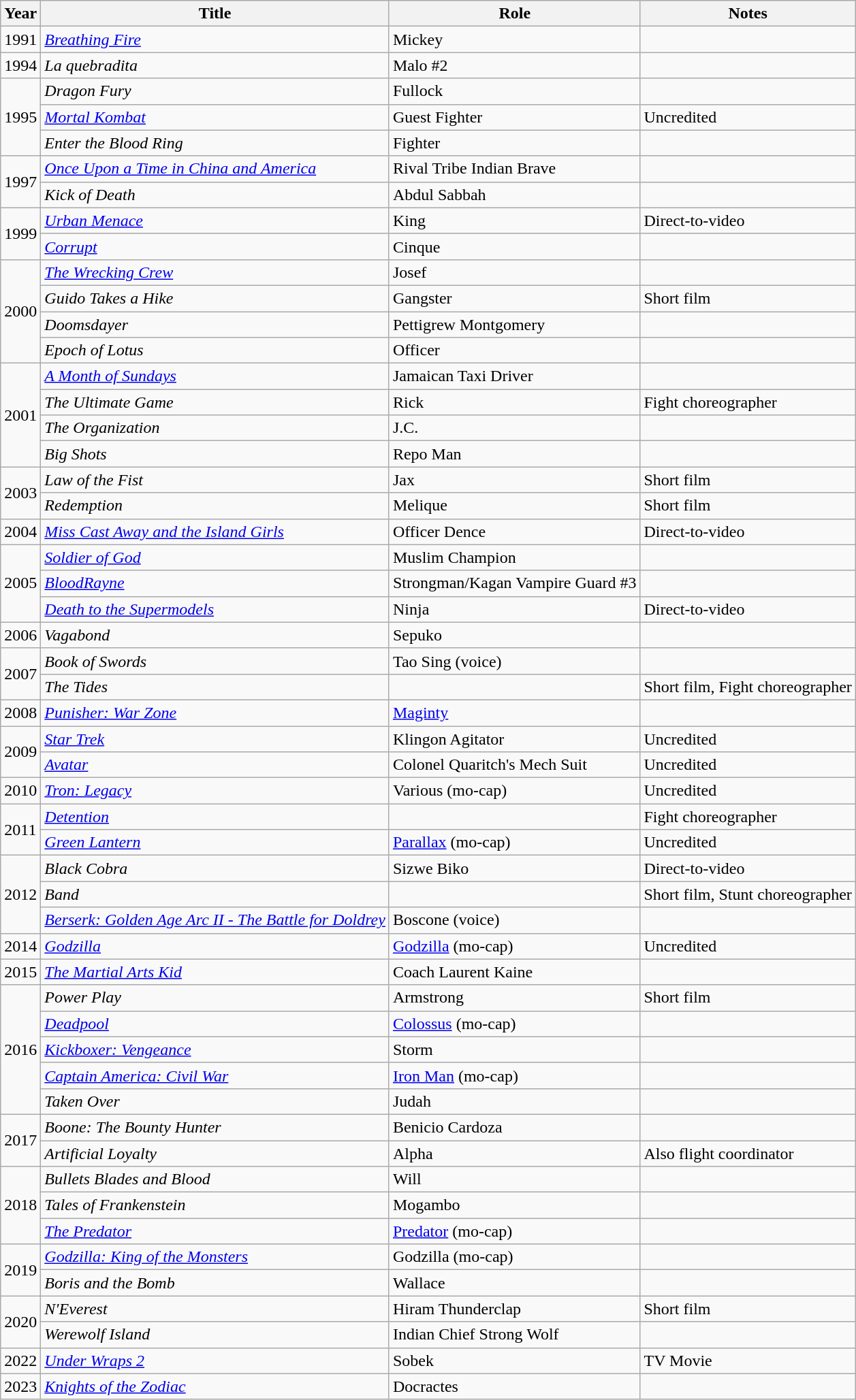<table class="wikitable sortable">
<tr>
<th>Year</th>
<th>Title</th>
<th>Role</th>
<th>Notes</th>
</tr>
<tr>
<td>1991</td>
<td><em><a href='#'>Breathing Fire</a></em></td>
<td>Mickey</td>
<td></td>
</tr>
<tr>
<td>1994</td>
<td><em>La quebradita</em></td>
<td>Malo #2</td>
<td></td>
</tr>
<tr>
<td rowspan="3">1995</td>
<td><em>Dragon Fury</em></td>
<td>Fullock</td>
<td></td>
</tr>
<tr>
<td><em><a href='#'>Mortal Kombat</a></em></td>
<td>Guest Fighter</td>
<td>Uncredited</td>
</tr>
<tr>
<td><em>Enter the Blood Ring</em></td>
<td>Fighter</td>
<td></td>
</tr>
<tr>
<td rowspan="2">1997</td>
<td><em><a href='#'>Once Upon a Time in China and America</a></em></td>
<td>Rival Tribe Indian Brave</td>
<td></td>
</tr>
<tr>
<td><em>Kick of Death</em></td>
<td>Abdul Sabbah</td>
<td></td>
</tr>
<tr>
<td rowspan="2">1999</td>
<td><em><a href='#'>Urban Menace</a></em></td>
<td>King</td>
<td>Direct-to-video</td>
</tr>
<tr>
<td><em><a href='#'>Corrupt</a></em></td>
<td>Cinque</td>
<td></td>
</tr>
<tr>
<td rowspan="4">2000</td>
<td><em><a href='#'>The Wrecking Crew</a></em></td>
<td>Josef</td>
<td></td>
</tr>
<tr>
<td><em>Guido Takes a Hike</em></td>
<td>Gangster</td>
<td>Short film</td>
</tr>
<tr>
<td><em>Doomsdayer</em></td>
<td>Pettigrew Montgomery</td>
<td></td>
</tr>
<tr>
<td><em>Epoch of Lotus</em></td>
<td>Officer</td>
<td></td>
</tr>
<tr>
<td rowspan="4">2001</td>
<td><em><a href='#'>A Month of Sundays</a></em></td>
<td>Jamaican Taxi Driver</td>
<td></td>
</tr>
<tr>
<td><em>The Ultimate Game</em></td>
<td>Rick</td>
<td>Fight choreographer</td>
</tr>
<tr>
<td><em>The Organization</em></td>
<td>J.C.</td>
<td></td>
</tr>
<tr>
<td><em>Big Shots</em></td>
<td>Repo Man</td>
<td></td>
</tr>
<tr>
<td rowspan="2">2003</td>
<td><em>Law of the Fist</em></td>
<td>Jax</td>
<td>Short film</td>
</tr>
<tr>
<td><em>Redemption</em></td>
<td>Melique</td>
<td>Short film</td>
</tr>
<tr>
<td>2004</td>
<td><em><a href='#'>Miss Cast Away and the Island Girls</a></em></td>
<td>Officer Dence</td>
<td>Direct-to-video</td>
</tr>
<tr>
<td rowspan="3">2005</td>
<td><em><a href='#'>Soldier of God</a></em></td>
<td>Muslim Champion</td>
<td></td>
</tr>
<tr>
<td><em><a href='#'>BloodRayne</a></em></td>
<td>Strongman/Kagan Vampire Guard #3</td>
<td></td>
</tr>
<tr>
<td><em><a href='#'>Death to the Supermodels</a></em></td>
<td>Ninja</td>
<td>Direct-to-video</td>
</tr>
<tr>
<td>2006</td>
<td><em>Vagabond</em></td>
<td>Sepuko</td>
<td></td>
</tr>
<tr>
<td rowspan="2">2007</td>
<td><em>Book of Swords</em></td>
<td>Tao Sing (voice)</td>
<td></td>
</tr>
<tr>
<td><em>The Tides</em></td>
<td></td>
<td>Short film, Fight choreographer</td>
</tr>
<tr>
<td>2008</td>
<td><em><a href='#'>Punisher: War Zone</a></em></td>
<td><a href='#'>Maginty</a></td>
<td></td>
</tr>
<tr>
<td rowspan="2">2009</td>
<td><em><a href='#'>Star Trek</a></em></td>
<td>Klingon Agitator</td>
<td>Uncredited</td>
</tr>
<tr>
<td><em><a href='#'>Avatar</a></em></td>
<td>Colonel Quaritch's Mech Suit</td>
<td>Uncredited</td>
</tr>
<tr>
<td>2010</td>
<td><em><a href='#'>Tron: Legacy</a></em></td>
<td>Various (mo-cap)</td>
<td>Uncredited</td>
</tr>
<tr>
<td rowspan="2">2011</td>
<td><em><a href='#'>Detention</a></em></td>
<td></td>
<td>Fight choreographer</td>
</tr>
<tr>
<td><em><a href='#'>Green Lantern</a></em></td>
<td><a href='#'>Parallax</a> (mo-cap)</td>
<td>Uncredited</td>
</tr>
<tr>
<td rowspan="3">2012</td>
<td><em>Black Cobra</em></td>
<td>Sizwe Biko</td>
<td>Direct-to-video</td>
</tr>
<tr>
<td><em>Band</em></td>
<td></td>
<td>Short film, Stunt choreographer</td>
</tr>
<tr>
<td><em><a href='#'>Berserk: Golden Age Arc II - The Battle for Doldrey</a></em></td>
<td>Boscone (voice)</td>
<td></td>
</tr>
<tr>
<td>2014</td>
<td><em><a href='#'>Godzilla</a></em></td>
<td><a href='#'>Godzilla</a> (mo-cap)</td>
<td>Uncredited</td>
</tr>
<tr>
<td>2015</td>
<td><em><a href='#'>The Martial Arts Kid</a></em></td>
<td>Coach Laurent Kaine</td>
<td></td>
</tr>
<tr>
<td rowspan="5">2016</td>
<td><em>Power Play</em></td>
<td>Armstrong</td>
<td>Short film</td>
</tr>
<tr>
<td><em><a href='#'>Deadpool</a></em></td>
<td><a href='#'>Colossus</a> (mo-cap)</td>
<td></td>
</tr>
<tr>
<td><em><a href='#'>Kickboxer: Vengeance</a></em></td>
<td>Storm</td>
<td></td>
</tr>
<tr>
<td><em><a href='#'>Captain America: Civil War</a></em></td>
<td><a href='#'>Iron Man</a> (mo-cap)</td>
<td></td>
</tr>
<tr>
<td><em>Taken Over</em></td>
<td>Judah</td>
<td></td>
</tr>
<tr>
<td rowspan="2">2017</td>
<td><em>Boone: The Bounty Hunter</em></td>
<td>Benicio Cardoza</td>
<td></td>
</tr>
<tr>
<td><em>Artificial Loyalty</em></td>
<td>Alpha</td>
<td>Also flight coordinator</td>
</tr>
<tr>
<td rowspan="3">2018</td>
<td><em>Bullets Blades and Blood</em></td>
<td>Will</td>
<td></td>
</tr>
<tr>
<td><em>Tales of Frankenstein</em></td>
<td>Mogambo</td>
<td></td>
</tr>
<tr>
<td><em><a href='#'>The Predator</a></em></td>
<td><a href='#'>Predator</a> (mo-cap)</td>
<td></td>
</tr>
<tr>
<td rowspan="2">2019</td>
<td><em><a href='#'>Godzilla: King of the Monsters</a></em></td>
<td>Godzilla (mo-cap)</td>
<td></td>
</tr>
<tr>
<td><em>Boris and the Bomb</em></td>
<td>Wallace</td>
<td></td>
</tr>
<tr>
<td rowspan="2">2020</td>
<td><em>N'Everest</em></td>
<td>Hiram Thunderclap</td>
<td>Short film</td>
</tr>
<tr>
<td><em>Werewolf Island</em></td>
<td>Indian Chief Strong Wolf</td>
<td></td>
</tr>
<tr>
<td>2022</td>
<td><em><a href='#'>Under Wraps 2</a></em></td>
<td>Sobek</td>
<td>TV Movie</td>
</tr>
<tr>
<td "Knights of the Zodiac">2023</td>
<td><a href='#'><em>Knights of the Zodiac</em></a></td>
<td>Docractes</td>
<td></td>
</tr>
</table>
